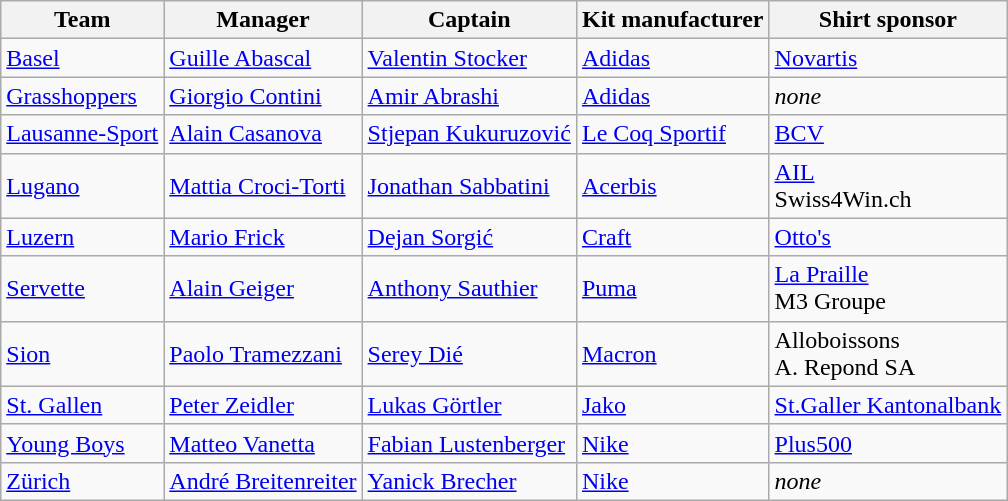<table class="wikitable sortable" style="text-align: left; font-size:100%">
<tr>
<th>Team</th>
<th>Manager</th>
<th>Captain</th>
<th>Kit manufacturer</th>
<th>Shirt sponsor</th>
</tr>
<tr>
<td><a href='#'>Basel</a></td>
<td> <a href='#'>Guille Abascal</a></td>
<td> <a href='#'>Valentin Stocker</a></td>
<td><a href='#'>Adidas</a></td>
<td><a href='#'>Novartis</a></td>
</tr>
<tr>
<td><a href='#'>Grasshoppers</a></td>
<td> <a href='#'>Giorgio Contini</a></td>
<td> <a href='#'>Amir Abrashi</a></td>
<td><a href='#'>Adidas</a></td>
<td><em>none</em></td>
</tr>
<tr>
<td><a href='#'>Lausanne-Sport</a></td>
<td> <a href='#'>Alain Casanova</a></td>
<td> <a href='#'>Stjepan Kukuruzović</a></td>
<td><a href='#'>Le Coq Sportif</a></td>
<td><a href='#'>BCV</a></td>
</tr>
<tr>
<td><a href='#'>Lugano</a></td>
<td> <a href='#'>Mattia Croci-Torti</a></td>
<td> <a href='#'>Jonathan Sabbatini</a></td>
<td><a href='#'>Acerbis</a></td>
<td><a href='#'>AIL</a><br> Swiss4Win.ch</td>
</tr>
<tr>
<td><a href='#'>Luzern</a></td>
<td> <a href='#'>Mario Frick</a></td>
<td> <a href='#'>Dejan Sorgić</a></td>
<td><a href='#'>Craft</a></td>
<td><a href='#'>Otto's</a></td>
</tr>
<tr>
<td><a href='#'>Servette</a></td>
<td> <a href='#'>Alain Geiger</a></td>
<td> <a href='#'>Anthony Sauthier</a></td>
<td><a href='#'>Puma</a></td>
<td><a href='#'>La Praille</a> <br>M3 Groupe</td>
</tr>
<tr>
<td><a href='#'>Sion</a></td>
<td> <a href='#'>Paolo Tramezzani</a></td>
<td> <a href='#'>Serey Dié</a></td>
<td><a href='#'>Macron</a></td>
<td>Alloboissons <br> A. Repond SA</td>
</tr>
<tr>
<td><a href='#'>St. Gallen</a></td>
<td> <a href='#'>Peter Zeidler</a></td>
<td> <a href='#'>Lukas Görtler</a></td>
<td><a href='#'>Jako</a></td>
<td><a href='#'>St.Galler Kantonalbank</a></td>
</tr>
<tr>
<td><a href='#'>Young Boys</a></td>
<td> <a href='#'>Matteo Vanetta</a></td>
<td> <a href='#'>Fabian Lustenberger</a></td>
<td><a href='#'>Nike</a></td>
<td><a href='#'>Plus500</a></td>
</tr>
<tr>
<td><a href='#'>Zürich</a></td>
<td> <a href='#'>André Breitenreiter</a></td>
<td> <a href='#'>Yanick Brecher</a></td>
<td><a href='#'>Nike</a></td>
<td><em>none</em></td>
</tr>
</table>
